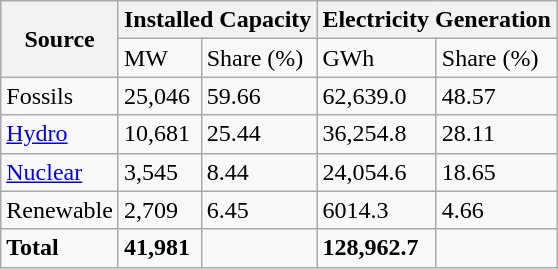<table class="wikitable">
<tr>
<th rowspan="2">Source</th>
<th colspan="2">Installed Capacity</th>
<th colspan="2">Electricity Generation</th>
</tr>
<tr>
<td>MW</td>
<td>Share (%)</td>
<td>GWh</td>
<td>Share (%)</td>
</tr>
<tr>
<td>Fossils</td>
<td>25,046</td>
<td>59.66</td>
<td>62,639.0</td>
<td>48.57</td>
</tr>
<tr>
<td><a href='#'>Hydro</a></td>
<td>10,681</td>
<td>25.44</td>
<td>36,254.8</td>
<td>28.11</td>
</tr>
<tr>
<td><a href='#'>Nuclear</a></td>
<td>3,545</td>
<td>8.44</td>
<td>24,054.6</td>
<td>18.65</td>
</tr>
<tr>
<td>Renewable</td>
<td>2,709</td>
<td>6.45</td>
<td>6014.3</td>
<td>4.66</td>
</tr>
<tr>
<td><strong>Total</strong></td>
<td><strong>41,981</strong></td>
<td></td>
<td><strong>128,962.7</strong></td>
<td></td>
</tr>
</table>
